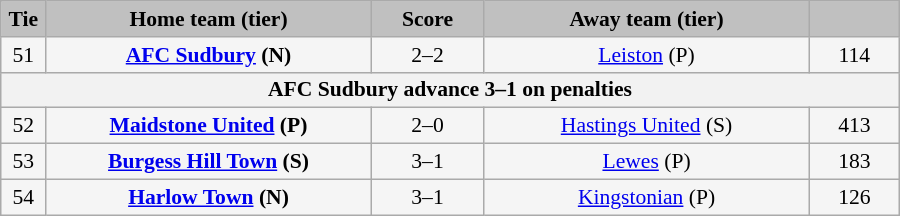<table class="wikitable" style="width: 600px; background:WhiteSmoke; text-align:center; font-size:90%">
<tr>
<td scope="col" style="width:  5.00%; background:silver;"><strong>Tie</strong></td>
<td scope="col" style="width: 36.25%; background:silver;"><strong>Home team (tier)</strong></td>
<td scope="col" style="width: 12.50%; background:silver;"><strong>Score</strong></td>
<td scope="col" style="width: 36.25%; background:silver;"><strong>Away team (tier)</strong></td>
<td scope="col" style="width: 10.00%; background:silver;"><strong></strong></td>
</tr>
<tr>
<td>51</td>
<td><strong><a href='#'>AFC Sudbury</a> (N)</strong></td>
<td>2–2</td>
<td><a href='#'>Leiston</a> (P)</td>
<td>114</td>
</tr>
<tr>
<th colspan="5">AFC Sudbury advance 3–1 on penalties</th>
</tr>
<tr>
<td>52</td>
<td><strong><a href='#'>Maidstone United</a> (P)</strong></td>
<td>2–0</td>
<td><a href='#'>Hastings United</a> (S)</td>
<td>413</td>
</tr>
<tr>
<td>53</td>
<td><strong><a href='#'>Burgess Hill Town</a> (S)</strong></td>
<td>3–1</td>
<td><a href='#'>Lewes</a> (P)</td>
<td>183</td>
</tr>
<tr>
<td>54</td>
<td><strong><a href='#'>Harlow Town</a> (N)</strong></td>
<td>3–1</td>
<td><a href='#'>Kingstonian</a> (P)</td>
<td>126</td>
</tr>
</table>
